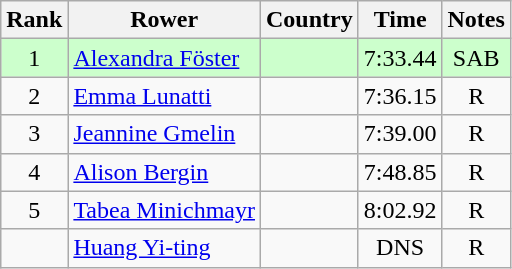<table class="wikitable" style="text-align:center">
<tr>
<th>Rank</th>
<th>Rower</th>
<th>Country</th>
<th>Time</th>
<th>Notes</th>
</tr>
<tr bgcolor=ccffcc>
<td>1</td>
<td align="left"><a href='#'>Alexandra Föster</a></td>
<td align="left"></td>
<td>7:33.44</td>
<td>SAB</td>
</tr>
<tr>
<td>2</td>
<td align="left"><a href='#'>Emma Lunatti</a></td>
<td align="left"></td>
<td>7:36.15</td>
<td>R</td>
</tr>
<tr>
<td>3</td>
<td align="left"><a href='#'>Jeannine Gmelin</a></td>
<td align="left"></td>
<td>7:39.00</td>
<td>R</td>
</tr>
<tr>
<td>4</td>
<td align="left"><a href='#'>Alison Bergin</a></td>
<td align="left"></td>
<td>7:48.85</td>
<td>R</td>
</tr>
<tr>
<td>5</td>
<td align="left"><a href='#'>Tabea Minichmayr</a></td>
<td align="left"></td>
<td>8:02.92</td>
<td>R</td>
</tr>
<tr>
<td></td>
<td align="left"><a href='#'>Huang Yi-ting</a></td>
<td align="left"></td>
<td>DNS</td>
<td>R</td>
</tr>
</table>
